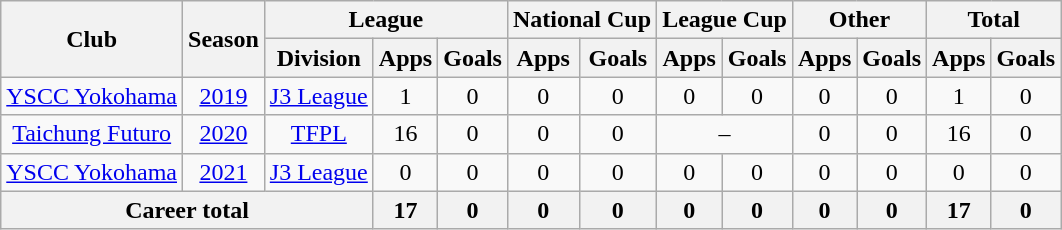<table class="wikitable" style="text-align: center">
<tr>
<th rowspan="2">Club</th>
<th rowspan="2">Season</th>
<th colspan="3">League</th>
<th colspan="2">National Cup</th>
<th colspan="2">League Cup</th>
<th colspan="2">Other</th>
<th colspan="2">Total</th>
</tr>
<tr>
<th>Division</th>
<th>Apps</th>
<th>Goals</th>
<th>Apps</th>
<th>Goals</th>
<th>Apps</th>
<th>Goals</th>
<th>Apps</th>
<th>Goals</th>
<th>Apps</th>
<th>Goals</th>
</tr>
<tr>
<td><a href='#'>YSCC Yokohama</a></td>
<td><a href='#'>2019</a></td>
<td><a href='#'>J3 League</a></td>
<td>1</td>
<td>0</td>
<td>0</td>
<td>0</td>
<td>0</td>
<td>0</td>
<td>0</td>
<td>0</td>
<td>1</td>
<td>0</td>
</tr>
<tr>
<td><a href='#'>Taichung Futuro</a></td>
<td><a href='#'>2020</a></td>
<td><a href='#'>TFPL</a></td>
<td>16</td>
<td>0</td>
<td>0</td>
<td>0</td>
<td colspan="2">–</td>
<td>0</td>
<td>0</td>
<td>16</td>
<td>0</td>
</tr>
<tr>
<td><a href='#'>YSCC Yokohama</a></td>
<td><a href='#'>2021</a></td>
<td><a href='#'>J3 League</a></td>
<td>0</td>
<td>0</td>
<td>0</td>
<td>0</td>
<td>0</td>
<td>0</td>
<td>0</td>
<td>0</td>
<td>0</td>
<td>0</td>
</tr>
<tr>
<th colspan=3>Career total</th>
<th>17</th>
<th>0</th>
<th>0</th>
<th>0</th>
<th>0</th>
<th>0</th>
<th>0</th>
<th>0</th>
<th>17</th>
<th>0</th>
</tr>
</table>
